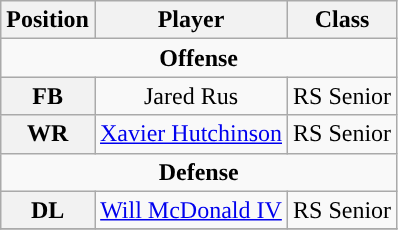<table class="wikitable">
<tr>
<th>Position</th>
<th>Player</th>
<th>Class</th>
</tr>
<tr>
<td colspan="4" style="text-align:center; "><strong>Offense</strong></td>
</tr>
<tr style="text-align:center;">
<th rowspan="1">FB</th>
<td>Jared Rus</td>
<td>RS Senior</td>
</tr>
<tr style="text-align:center;">
<th rowspan="1">WR</th>
<td><a href='#'>Xavier Hutchinson</a></td>
<td>RS Senior</td>
</tr>
<tr>
<td colspan="4" style="text-align:center; "><strong>Defense</strong></td>
</tr>
<tr style="text-align:center;">
<th rowspan="1">DL</th>
<td><a href='#'>Will McDonald IV</a></td>
<td>RS Senior</td>
</tr>
<tr>
</tr>
</table>
